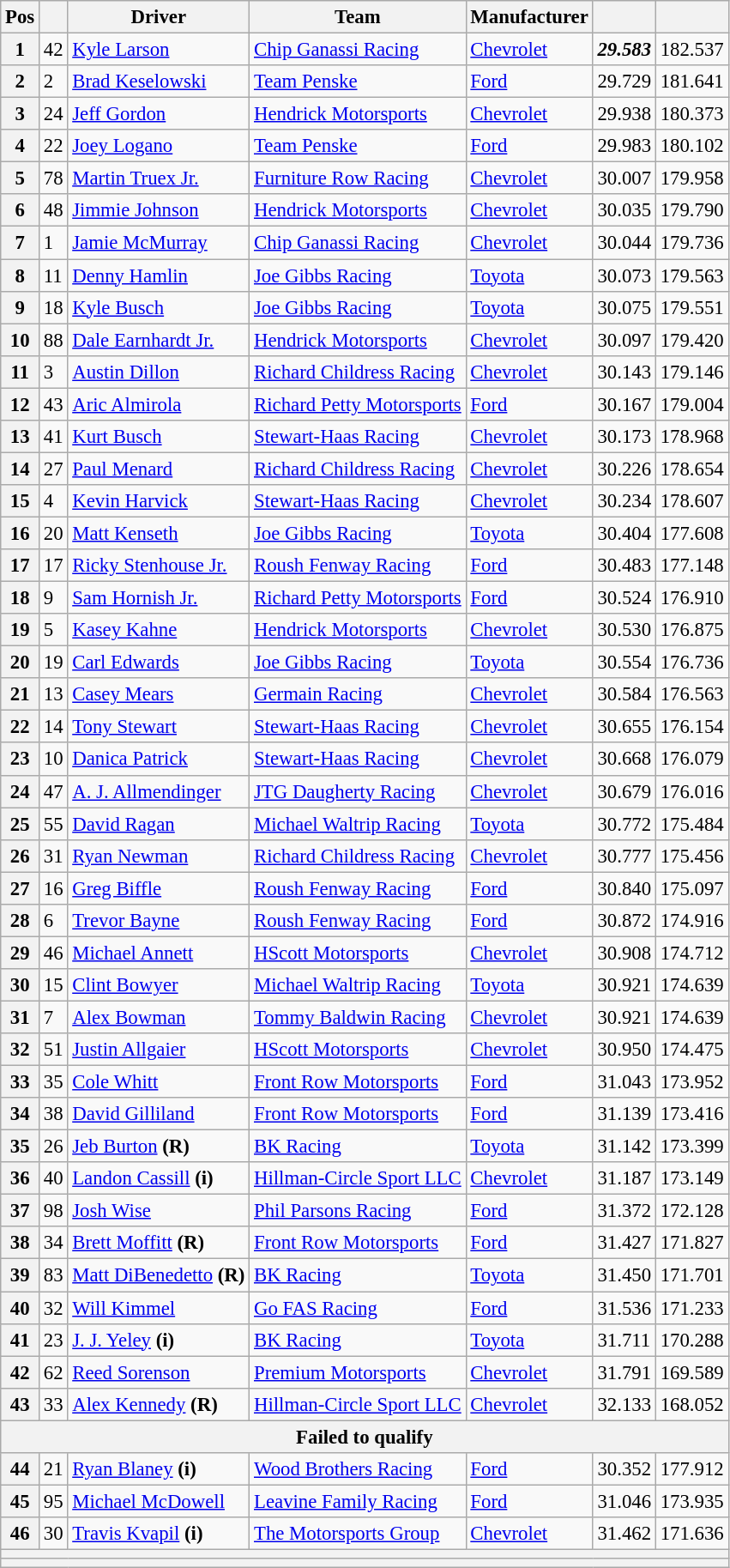<table class="wikitable" style="font-size:95%">
<tr>
<th>Pos</th>
<th></th>
<th>Driver</th>
<th>Team</th>
<th>Manufacturer</th>
<th></th>
<th></th>
</tr>
<tr>
<th>1</th>
<td>42</td>
<td><a href='#'>Kyle Larson</a></td>
<td><a href='#'>Chip Ganassi Racing</a></td>
<td><a href='#'>Chevrolet</a></td>
<td><strong><em>29.583</em></strong></td>
<td>182.537</td>
</tr>
<tr>
<th>2</th>
<td>2</td>
<td><a href='#'>Brad Keselowski</a></td>
<td><a href='#'>Team Penske</a></td>
<td><a href='#'>Ford</a></td>
<td>29.729</td>
<td>181.641</td>
</tr>
<tr>
<th>3</th>
<td>24</td>
<td><a href='#'>Jeff Gordon</a></td>
<td><a href='#'>Hendrick Motorsports</a></td>
<td><a href='#'>Chevrolet</a></td>
<td>29.938</td>
<td>180.373</td>
</tr>
<tr>
<th>4</th>
<td>22</td>
<td><a href='#'>Joey Logano</a></td>
<td><a href='#'>Team Penske</a></td>
<td><a href='#'>Ford</a></td>
<td>29.983</td>
<td>180.102</td>
</tr>
<tr>
<th>5</th>
<td>78</td>
<td><a href='#'>Martin Truex Jr.</a></td>
<td><a href='#'>Furniture Row Racing</a></td>
<td><a href='#'>Chevrolet</a></td>
<td>30.007</td>
<td>179.958</td>
</tr>
<tr>
<th>6</th>
<td>48</td>
<td><a href='#'>Jimmie Johnson</a></td>
<td><a href='#'>Hendrick Motorsports</a></td>
<td><a href='#'>Chevrolet</a></td>
<td>30.035</td>
<td>179.790</td>
</tr>
<tr>
<th>7</th>
<td>1</td>
<td><a href='#'>Jamie McMurray</a></td>
<td><a href='#'>Chip Ganassi Racing</a></td>
<td><a href='#'>Chevrolet</a></td>
<td>30.044</td>
<td>179.736</td>
</tr>
<tr>
<th>8</th>
<td>11</td>
<td><a href='#'>Denny Hamlin</a></td>
<td><a href='#'>Joe Gibbs Racing</a></td>
<td><a href='#'>Toyota</a></td>
<td>30.073</td>
<td>179.563</td>
</tr>
<tr>
<th>9</th>
<td>18</td>
<td><a href='#'>Kyle Busch</a></td>
<td><a href='#'>Joe Gibbs Racing</a></td>
<td><a href='#'>Toyota</a></td>
<td>30.075</td>
<td>179.551</td>
</tr>
<tr>
<th>10</th>
<td>88</td>
<td><a href='#'>Dale Earnhardt Jr.</a></td>
<td><a href='#'>Hendrick Motorsports</a></td>
<td><a href='#'>Chevrolet</a></td>
<td>30.097</td>
<td>179.420</td>
</tr>
<tr>
<th>11</th>
<td>3</td>
<td><a href='#'>Austin Dillon</a></td>
<td><a href='#'>Richard Childress Racing</a></td>
<td><a href='#'>Chevrolet</a></td>
<td>30.143</td>
<td>179.146</td>
</tr>
<tr>
<th>12</th>
<td>43</td>
<td><a href='#'>Aric Almirola</a></td>
<td><a href='#'>Richard Petty Motorsports</a></td>
<td><a href='#'>Ford</a></td>
<td>30.167</td>
<td>179.004</td>
</tr>
<tr>
<th>13</th>
<td>41</td>
<td><a href='#'>Kurt Busch</a></td>
<td><a href='#'>Stewart-Haas Racing</a></td>
<td><a href='#'>Chevrolet</a></td>
<td>30.173</td>
<td>178.968</td>
</tr>
<tr>
<th>14</th>
<td>27</td>
<td><a href='#'>Paul Menard</a></td>
<td><a href='#'>Richard Childress Racing</a></td>
<td><a href='#'>Chevrolet</a></td>
<td>30.226</td>
<td>178.654</td>
</tr>
<tr>
<th>15</th>
<td>4</td>
<td><a href='#'>Kevin Harvick</a></td>
<td><a href='#'>Stewart-Haas Racing</a></td>
<td><a href='#'>Chevrolet</a></td>
<td>30.234</td>
<td>178.607</td>
</tr>
<tr>
<th>16</th>
<td>20</td>
<td><a href='#'>Matt Kenseth</a></td>
<td><a href='#'>Joe Gibbs Racing</a></td>
<td><a href='#'>Toyota</a></td>
<td>30.404</td>
<td>177.608</td>
</tr>
<tr>
<th>17</th>
<td>17</td>
<td><a href='#'>Ricky Stenhouse Jr.</a></td>
<td><a href='#'>Roush Fenway Racing</a></td>
<td><a href='#'>Ford</a></td>
<td>30.483</td>
<td>177.148</td>
</tr>
<tr>
<th>18</th>
<td>9</td>
<td><a href='#'>Sam Hornish Jr.</a></td>
<td><a href='#'>Richard Petty Motorsports</a></td>
<td><a href='#'>Ford</a></td>
<td>30.524</td>
<td>176.910</td>
</tr>
<tr>
<th>19</th>
<td>5</td>
<td><a href='#'>Kasey Kahne</a></td>
<td><a href='#'>Hendrick Motorsports</a></td>
<td><a href='#'>Chevrolet</a></td>
<td>30.530</td>
<td>176.875</td>
</tr>
<tr>
<th>20</th>
<td>19</td>
<td><a href='#'>Carl Edwards</a></td>
<td><a href='#'>Joe Gibbs Racing</a></td>
<td><a href='#'>Toyota</a></td>
<td>30.554</td>
<td>176.736</td>
</tr>
<tr>
<th>21</th>
<td>13</td>
<td><a href='#'>Casey Mears</a></td>
<td><a href='#'>Germain Racing</a></td>
<td><a href='#'>Chevrolet</a></td>
<td>30.584</td>
<td>176.563</td>
</tr>
<tr>
<th>22</th>
<td>14</td>
<td><a href='#'>Tony Stewart</a></td>
<td><a href='#'>Stewart-Haas Racing</a></td>
<td><a href='#'>Chevrolet</a></td>
<td>30.655</td>
<td>176.154</td>
</tr>
<tr>
<th>23</th>
<td>10</td>
<td><a href='#'>Danica Patrick</a></td>
<td><a href='#'>Stewart-Haas Racing</a></td>
<td><a href='#'>Chevrolet</a></td>
<td>30.668</td>
<td>176.079</td>
</tr>
<tr>
<th>24</th>
<td>47</td>
<td><a href='#'>A. J. Allmendinger</a></td>
<td><a href='#'>JTG Daugherty Racing</a></td>
<td><a href='#'>Chevrolet</a></td>
<td>30.679</td>
<td>176.016</td>
</tr>
<tr>
<th>25</th>
<td>55</td>
<td><a href='#'>David Ragan</a></td>
<td><a href='#'>Michael Waltrip Racing</a></td>
<td><a href='#'>Toyota</a></td>
<td>30.772</td>
<td>175.484</td>
</tr>
<tr>
<th>26</th>
<td>31</td>
<td><a href='#'>Ryan Newman</a></td>
<td><a href='#'>Richard Childress Racing</a></td>
<td><a href='#'>Chevrolet</a></td>
<td>30.777</td>
<td>175.456</td>
</tr>
<tr>
<th>27</th>
<td>16</td>
<td><a href='#'>Greg Biffle</a></td>
<td><a href='#'>Roush Fenway Racing</a></td>
<td><a href='#'>Ford</a></td>
<td>30.840</td>
<td>175.097</td>
</tr>
<tr>
<th>28</th>
<td>6</td>
<td><a href='#'>Trevor Bayne</a></td>
<td><a href='#'>Roush Fenway Racing</a></td>
<td><a href='#'>Ford</a></td>
<td>30.872</td>
<td>174.916</td>
</tr>
<tr>
<th>29</th>
<td>46</td>
<td><a href='#'>Michael Annett</a></td>
<td><a href='#'>HScott Motorsports</a></td>
<td><a href='#'>Chevrolet</a></td>
<td>30.908</td>
<td>174.712</td>
</tr>
<tr>
<th>30</th>
<td>15</td>
<td><a href='#'>Clint Bowyer</a></td>
<td><a href='#'>Michael Waltrip Racing</a></td>
<td><a href='#'>Toyota</a></td>
<td>30.921</td>
<td>174.639</td>
</tr>
<tr>
<th>31</th>
<td>7</td>
<td><a href='#'>Alex Bowman</a></td>
<td><a href='#'>Tommy Baldwin Racing</a></td>
<td><a href='#'>Chevrolet</a></td>
<td>30.921</td>
<td>174.639</td>
</tr>
<tr>
<th>32</th>
<td>51</td>
<td><a href='#'>Justin Allgaier</a></td>
<td><a href='#'>HScott Motorsports</a></td>
<td><a href='#'>Chevrolet</a></td>
<td>30.950</td>
<td>174.475</td>
</tr>
<tr>
<th>33</th>
<td>35</td>
<td><a href='#'>Cole Whitt</a></td>
<td><a href='#'>Front Row Motorsports</a></td>
<td><a href='#'>Ford</a></td>
<td>31.043</td>
<td>173.952</td>
</tr>
<tr>
<th>34</th>
<td>38</td>
<td><a href='#'>David Gilliland</a></td>
<td><a href='#'>Front Row Motorsports</a></td>
<td><a href='#'>Ford</a></td>
<td>31.139</td>
<td>173.416</td>
</tr>
<tr>
<th>35</th>
<td>26</td>
<td><a href='#'>Jeb Burton</a> <strong>(R)</strong></td>
<td><a href='#'>BK Racing</a></td>
<td><a href='#'>Toyota</a></td>
<td>31.142</td>
<td>173.399</td>
</tr>
<tr>
<th>36</th>
<td>40</td>
<td><a href='#'>Landon Cassill</a> <strong>(i)</strong></td>
<td><a href='#'>Hillman-Circle Sport LLC</a></td>
<td><a href='#'>Chevrolet</a></td>
<td>31.187</td>
<td>173.149</td>
</tr>
<tr>
<th>37</th>
<td>98</td>
<td><a href='#'>Josh Wise</a></td>
<td><a href='#'>Phil Parsons Racing</a></td>
<td><a href='#'>Ford</a></td>
<td>31.372</td>
<td>172.128</td>
</tr>
<tr>
<th>38</th>
<td>34</td>
<td><a href='#'>Brett Moffitt</a> <strong>(R)</strong></td>
<td><a href='#'>Front Row Motorsports</a></td>
<td><a href='#'>Ford</a></td>
<td>31.427</td>
<td>171.827</td>
</tr>
<tr>
<th>39</th>
<td>83</td>
<td><a href='#'>Matt DiBenedetto</a> <strong>(R)</strong></td>
<td><a href='#'>BK Racing</a></td>
<td><a href='#'>Toyota</a></td>
<td>31.450</td>
<td>171.701</td>
</tr>
<tr>
<th>40</th>
<td>32</td>
<td><a href='#'>Will Kimmel</a></td>
<td><a href='#'>Go FAS Racing</a></td>
<td><a href='#'>Ford</a></td>
<td>31.536</td>
<td>171.233</td>
</tr>
<tr>
<th>41</th>
<td>23</td>
<td><a href='#'>J. J. Yeley</a> <strong>(i)</strong></td>
<td><a href='#'>BK Racing</a></td>
<td><a href='#'>Toyota</a></td>
<td>31.711</td>
<td>170.288</td>
</tr>
<tr>
<th>42</th>
<td>62</td>
<td><a href='#'>Reed Sorenson</a></td>
<td><a href='#'>Premium Motorsports</a></td>
<td><a href='#'>Chevrolet</a></td>
<td>31.791</td>
<td>169.589</td>
</tr>
<tr>
<th>43</th>
<td>33</td>
<td><a href='#'>Alex Kennedy</a> <strong>(R)</strong></td>
<td><a href='#'>Hillman-Circle Sport LLC</a></td>
<td><a href='#'>Chevrolet</a></td>
<td>32.133</td>
<td>168.052</td>
</tr>
<tr>
<th colspan="8">Failed to qualify</th>
</tr>
<tr>
<th>44</th>
<td>21</td>
<td><a href='#'>Ryan Blaney</a> <strong>(i)</strong></td>
<td><a href='#'>Wood Brothers Racing</a></td>
<td><a href='#'>Ford</a></td>
<td>30.352</td>
<td>177.912</td>
</tr>
<tr>
<th>45</th>
<td>95</td>
<td><a href='#'>Michael McDowell</a></td>
<td><a href='#'>Leavine Family Racing</a></td>
<td><a href='#'>Ford</a></td>
<td>31.046</td>
<td>173.935</td>
</tr>
<tr>
<th>46</th>
<td>30</td>
<td><a href='#'>Travis Kvapil</a> <strong>(i)</strong></td>
<td><a href='#'>The Motorsports Group</a></td>
<td><a href='#'>Chevrolet</a></td>
<td>31.462</td>
<td>171.636</td>
</tr>
<tr>
<th colspan="7"></th>
</tr>
<tr>
<th colspan="7"></th>
</tr>
</table>
